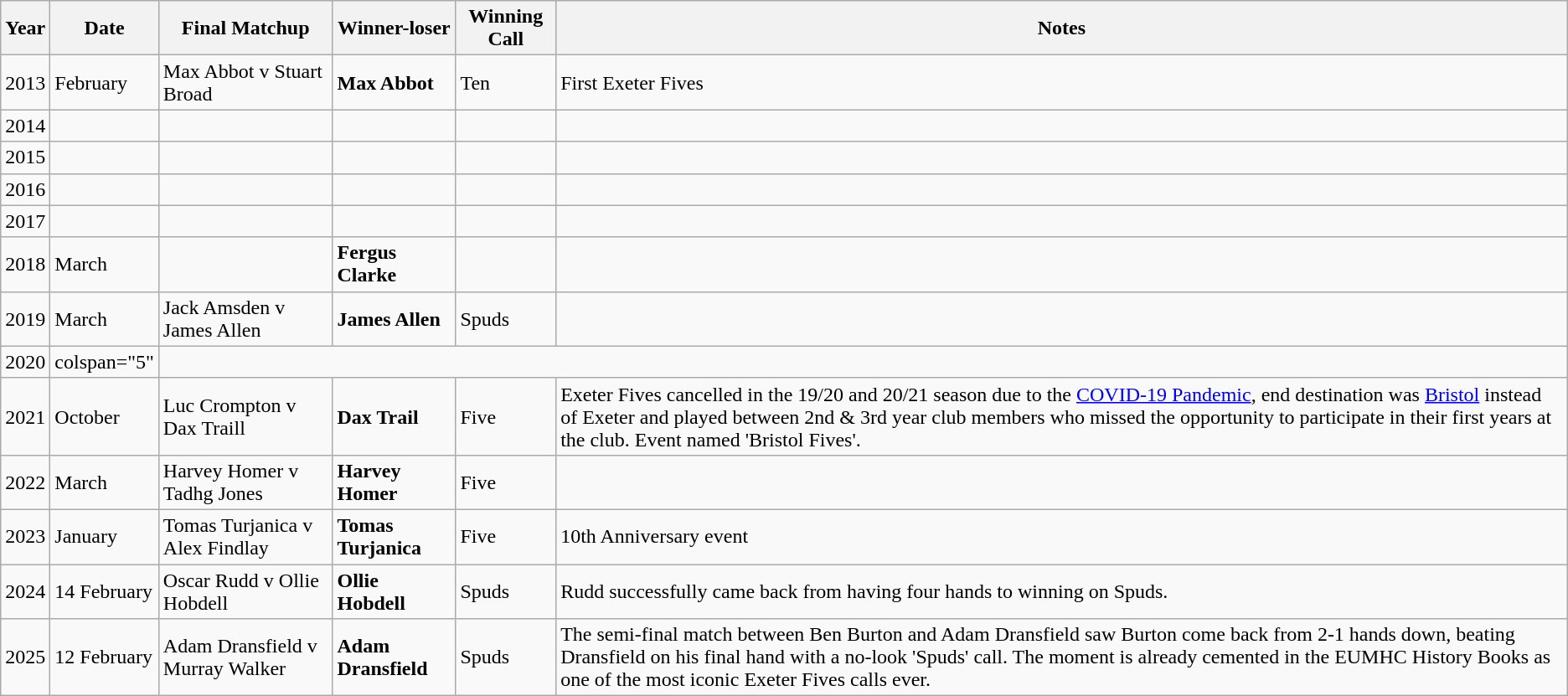<table class="wikitable">
<tr>
<th>Year</th>
<th>Date</th>
<th>Final Matchup</th>
<th>Winner-loser</th>
<th>Winning Call</th>
<th>Notes</th>
</tr>
<tr>
<td>2013</td>
<td>February</td>
<td>Max Abbot v Stuart Broad</td>
<td><strong>Max Abbot</strong></td>
<td>Ten</td>
<td>First Exeter Fives</td>
</tr>
<tr>
<td>2014</td>
<td></td>
<td></td>
<td></td>
<td></td>
<td></td>
</tr>
<tr>
<td>2015</td>
<td></td>
<td></td>
<td></td>
<td></td>
<td></td>
</tr>
<tr>
<td>2016</td>
<td></td>
<td></td>
<td></td>
<td></td>
<td></td>
</tr>
<tr>
<td>2017</td>
<td></td>
<td></td>
<td></td>
<td></td>
<td></td>
</tr>
<tr>
<td>2018</td>
<td>March</td>
<td></td>
<td><strong>Fergus Clarke</strong></td>
<td></td>
<td></td>
</tr>
<tr>
<td>2019</td>
<td>March</td>
<td>Jack Amsden v James Allen</td>
<td><strong>James Allen</strong></td>
<td>Spuds</td>
<td></td>
</tr>
<tr>
<td>2020</td>
<td>colspan="5" </td>
</tr>
<tr>
<td>2021</td>
<td>October</td>
<td>Luc Crompton v Dax Traill</td>
<td><strong>Dax Trail</strong></td>
<td>Five</td>
<td>Exeter Fives cancelled in the 19/20 and 20/21 season due to the <a href='#'>COVID-19 Pandemic</a>, end destination was <a href='#'>Bristol</a> instead of Exeter and played between 2nd & 3rd year club members who missed the opportunity to participate in their first years at the club. Event named 'Bristol Fives'.</td>
</tr>
<tr>
<td>2022</td>
<td>March</td>
<td>Harvey Homer v Tadhg Jones</td>
<td><strong>Harvey Homer</strong></td>
<td>Five</td>
<td></td>
</tr>
<tr>
<td>2023</td>
<td>January</td>
<td>Tomas Turjanica v Alex Findlay</td>
<td><strong>Tomas Turjanica</strong></td>
<td>Five</td>
<td>10th Anniversary event</td>
</tr>
<tr>
<td>2024</td>
<td>14 February</td>
<td>Oscar Rudd v Ollie Hobdell</td>
<td><strong>Ollie Hobdell</strong></td>
<td>Spuds</td>
<td>Rudd successfully came back from having four hands to winning on Spuds.</td>
</tr>
<tr>
<td>2025</td>
<td>12 February</td>
<td>Adam Dransfield v Murray Walker</td>
<td><strong>Adam Dransfield</strong></td>
<td>Spuds</td>
<td>The semi-final match between Ben Burton and Adam Dransfield saw Burton come back from 2-1 hands down, beating Dransfield on his final hand with a no-look 'Spuds' call. The moment is already cemented in the EUMHC History Books as one of the most iconic Exeter Fives calls ever.</td>
</tr>
</table>
